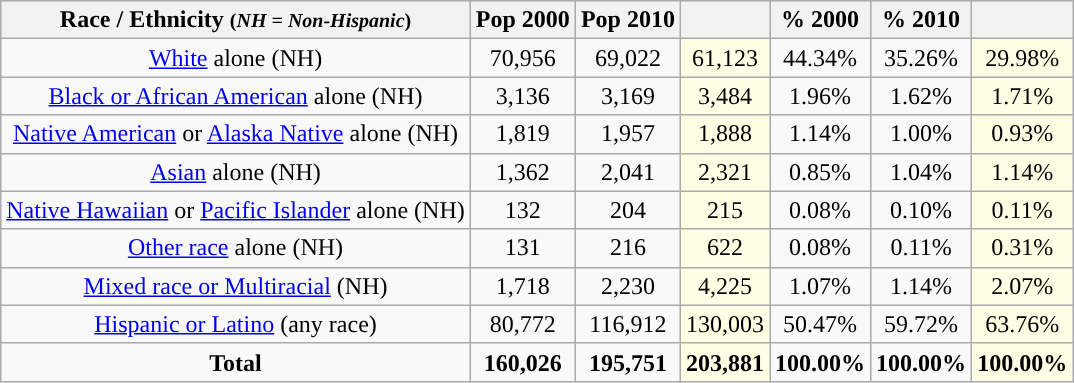<table class="wikitable" style="text-align:center;">
<tr>
<th>Race / Ethnicity <small>(<em>NH = Non-Hispanic</em>)</small></th>
<th>Pop 2000</th>
<th>Pop 2010</th>
<th></th>
<th>% 2000</th>
<th>% 2010</th>
<th></th>
</tr>
<tr>
<td><a href='#'>White</a> alone (NH)</td>
<td>70,956</td>
<td>69,022</td>
<td style='background: #ffffe6;'>61,123</td>
<td>44.34%</td>
<td>35.26%</td>
<td style='background: #ffffe6;'>29.98%</td>
</tr>
<tr>
<td><a href='#'>Black or African American</a> alone (NH)</td>
<td>3,136</td>
<td>3,169</td>
<td style='background: #ffffe6;'>3,484</td>
<td>1.96%</td>
<td>1.62%</td>
<td style='background: #ffffe6;'>1.71%</td>
</tr>
<tr>
<td><a href='#'>Native American</a> or <a href='#'>Alaska Native</a> alone (NH)</td>
<td>1,819</td>
<td>1,957</td>
<td style='background: #ffffe6;'>1,888</td>
<td>1.14%</td>
<td>1.00%</td>
<td style='background: #ffffe6;'>0.93%</td>
</tr>
<tr>
<td><a href='#'>Asian</a> alone (NH)</td>
<td>1,362</td>
<td>2,041</td>
<td style='background: #ffffe6;'>2,321</td>
<td>0.85%</td>
<td>1.04%</td>
<td style='background: #ffffe6;'>1.14%</td>
</tr>
<tr>
<td><a href='#'>Native Hawaiian</a> or <a href='#'>Pacific Islander</a> alone (NH)</td>
<td>132</td>
<td>204</td>
<td style='background: #ffffe6;'>215</td>
<td>0.08%</td>
<td>0.10%</td>
<td style='background: #ffffe6;'>0.11%</td>
</tr>
<tr>
<td><a href='#'>Other race</a> alone (NH)</td>
<td>131</td>
<td>216</td>
<td style='background: #ffffe6;'>622</td>
<td>0.08%</td>
<td>0.11%</td>
<td style='background: #ffffe6;'>0.31%</td>
</tr>
<tr>
<td><a href='#'>Mixed race or Multiracial</a> (NH)</td>
<td>1,718</td>
<td>2,230</td>
<td style='background: #ffffe6;'>4,225</td>
<td>1.07%</td>
<td>1.14%</td>
<td style='background: #ffffe6;'>2.07%</td>
</tr>
<tr>
<td><a href='#'>Hispanic or Latino</a> (any race)</td>
<td>80,772</td>
<td>116,912</td>
<td style='background: #ffffe6;'>130,003</td>
<td>50.47%</td>
<td>59.72%</td>
<td style='background: #ffffe6;'>63.76%</td>
</tr>
<tr>
<td><strong>Total</strong></td>
<td><strong>160,026</strong></td>
<td><strong>195,751</strong></td>
<td style='background: #ffffe6;'><strong>203,881</strong></td>
<td><strong>100.00%</strong></td>
<td><strong>100.00%</strong></td>
<td style='background: #ffffe6;'><strong>100.00%</strong></td>
</tr>
</table>
